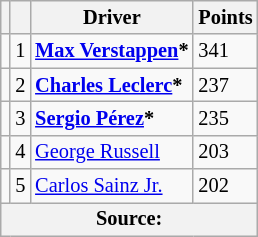<table class="wikitable" style="font-size: 85%;">
<tr>
<th scope="col"></th>
<th scope="col"></th>
<th scope="col">Driver</th>
<th scope="col">Points</th>
</tr>
<tr>
<td align="left"></td>
<td align="center">1</td>
<td> <strong><a href='#'>Max Verstappen</a>*</strong></td>
<td align="left">341</td>
</tr>
<tr>
<td align="left"></td>
<td align="center">2</td>
<td> <strong><a href='#'>Charles Leclerc</a>*</strong></td>
<td align="left">237</td>
</tr>
<tr>
<td align="left"></td>
<td align="center">3</td>
<td> <strong><a href='#'>Sergio Pérez</a>*</strong></td>
<td align="left">235</td>
</tr>
<tr>
<td align="left"></td>
<td align="center">4</td>
<td> <a href='#'>George Russell</a></td>
<td align="left">203</td>
</tr>
<tr>
<td align="left"></td>
<td align="center">5</td>
<td> <a href='#'>Carlos Sainz Jr.</a></td>
<td align="left">202</td>
</tr>
<tr>
<th colspan=4>Source:</th>
</tr>
</table>
